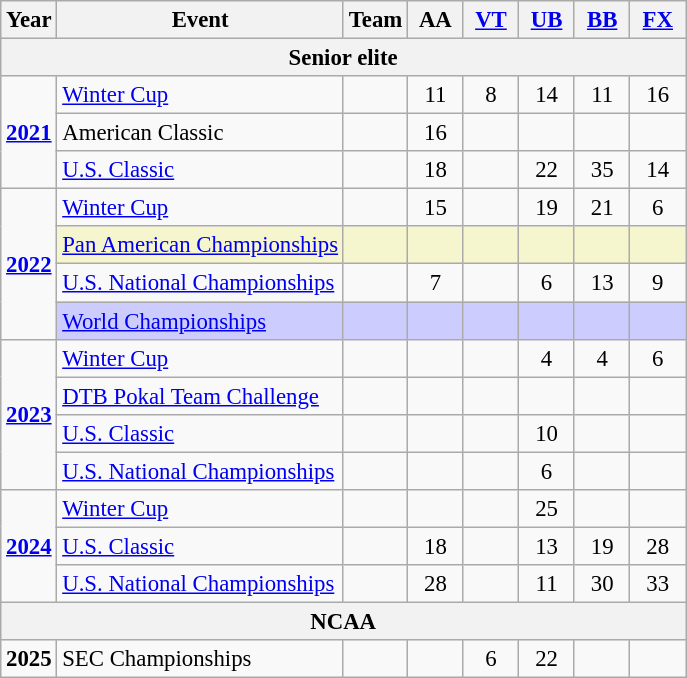<table class="wikitable" style="text-align:center; font-size:95%;">
<tr>
<th align=center>Year</th>
<th align=center>Event</th>
<th style="width:30px;">Team</th>
<th style="width:30px;">AA</th>
<th style="width:30px;"><a href='#'>VT</a></th>
<th style="width:30px;"><a href='#'>UB</a></th>
<th style="width:30px;"><a href='#'>BB</a></th>
<th style="width:30px;"><a href='#'>FX</a></th>
</tr>
<tr>
<th colspan="8"><strong>Senior elite</strong></th>
</tr>
<tr>
<td rowspan="3"><strong><a href='#'>2021</a></strong></td>
<td align=left><a href='#'>Winter Cup</a></td>
<td></td>
<td>11</td>
<td>8</td>
<td>14</td>
<td>11</td>
<td>16</td>
</tr>
<tr>
<td align=left>American Classic</td>
<td></td>
<td>16</td>
<td></td>
<td></td>
<td></td>
<td></td>
</tr>
<tr>
<td align=left><a href='#'>U.S. Classic</a></td>
<td></td>
<td>18</td>
<td></td>
<td>22</td>
<td>35</td>
<td>14</td>
</tr>
<tr>
<td rowspan="4"><strong><a href='#'>2022</a></strong></td>
<td align=left><a href='#'>Winter Cup</a></td>
<td></td>
<td>15</td>
<td></td>
<td>19</td>
<td>21</td>
<td>6</td>
</tr>
<tr bgcolor=#F5F6CE>
<td align=left><a href='#'>Pan American Championships</a></td>
<td></td>
<td></td>
<td></td>
<td></td>
<td></td>
<td></td>
</tr>
<tr>
<td align=left><a href='#'>U.S. National Championships</a></td>
<td></td>
<td>7</td>
<td></td>
<td>6</td>
<td>13</td>
<td>9</td>
</tr>
<tr bgcolor=#CCCCFF>
<td align=left><a href='#'>World Championships</a></td>
<td></td>
<td></td>
<td></td>
<td></td>
<td></td>
<td></td>
</tr>
<tr>
<td rowspan="4"><strong><a href='#'>2023</a></strong></td>
<td align=left><a href='#'>Winter Cup</a></td>
<td></td>
<td></td>
<td></td>
<td>4</td>
<td>4</td>
<td>6</td>
</tr>
<tr>
<td align=left><a href='#'>DTB Pokal Team Challenge</a></td>
<td></td>
<td></td>
<td></td>
<td></td>
<td></td>
</tr>
<tr>
<td align=left><a href='#'>U.S. Classic</a></td>
<td></td>
<td></td>
<td></td>
<td>10</td>
<td></td>
<td></td>
</tr>
<tr>
<td align=left><a href='#'>U.S. National Championships</a></td>
<td></td>
<td></td>
<td></td>
<td>6</td>
<td></td>
<td></td>
</tr>
<tr>
<td rowspan="3"><strong><a href='#'>2024</a></strong></td>
<td align=left><a href='#'>Winter Cup</a></td>
<td></td>
<td></td>
<td></td>
<td>25</td>
<td></td>
<td></td>
</tr>
<tr>
<td align=left><a href='#'>U.S. Classic</a></td>
<td></td>
<td>18</td>
<td></td>
<td>13</td>
<td>19</td>
<td>28</td>
</tr>
<tr>
<td align=left><a href='#'>U.S. National Championships</a></td>
<td></td>
<td>28</td>
<td></td>
<td>11</td>
<td>30</td>
<td>33</td>
</tr>
<tr>
<th colspan="8">NCAA</th>
</tr>
<tr>
<td align=left><strong>2025</strong></td>
<td align=left>SEC Championships</td>
<td></td>
<td></td>
<td>6</td>
<td>22</td>
<td></td>
<td></td>
</tr>
</table>
